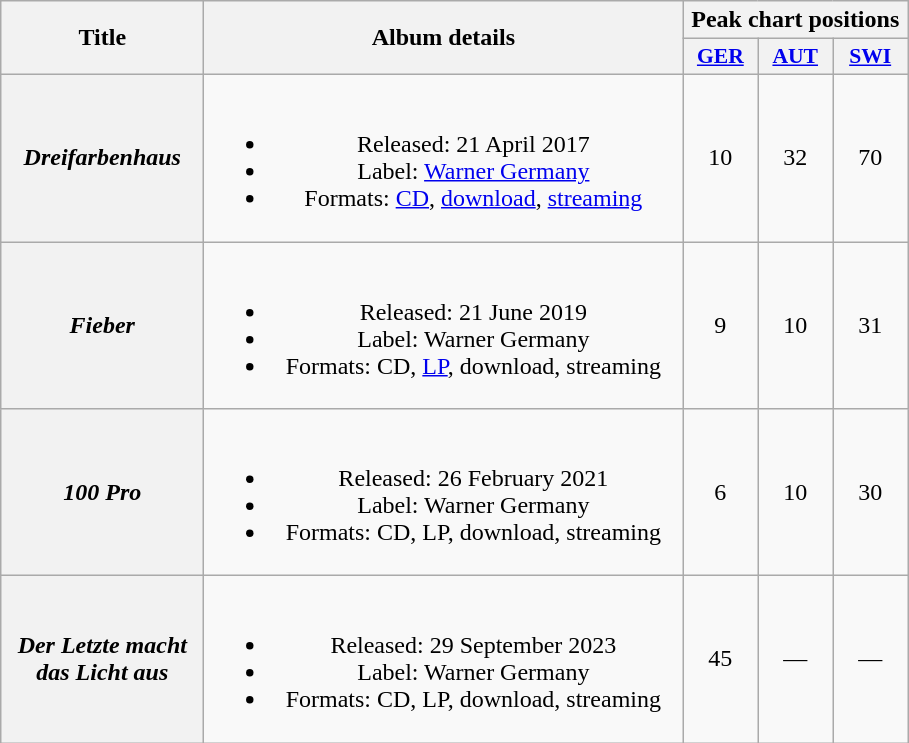<table class="wikitable plainrowheaders" style="text-align:center;">
<tr>
<th scope="col" rowspan="2" style="width:8em;">Title</th>
<th scope="col" rowspan="2" style="width:19.5em;">Album details</th>
<th scope="col" colspan="3">Peak chart positions</th>
</tr>
<tr>
<th scope="col" style="width:3em;font-size:90%;"><a href='#'>GER</a><br></th>
<th scope="col" style="width:3em;font-size:90%;"><a href='#'>AUT</a><br></th>
<th scope="col" style="width:3em;font-size:90%;"><a href='#'>SWI</a><br></th>
</tr>
<tr>
<th scope="row"><em>Dreifarbenhaus</em></th>
<td><br><ul><li>Released: 21 April 2017</li><li>Label: <a href='#'>Warner Germany</a></li><li>Formats: <a href='#'>CD</a>, <a href='#'>download</a>, <a href='#'>streaming</a></li></ul></td>
<td>10</td>
<td>32</td>
<td>70</td>
</tr>
<tr>
<th scope="row"><em>Fieber</em></th>
<td><br><ul><li>Released: 21 June 2019</li><li>Label: Warner Germany</li><li>Formats: CD, <a href='#'>LP</a>, download, streaming</li></ul></td>
<td>9</td>
<td>10</td>
<td>31</td>
</tr>
<tr>
<th scope="row"><em>100 Pro</em></th>
<td><br><ul><li>Released: 26 February 2021</li><li>Label: Warner Germany</li><li>Formats: CD, LP, download, streaming</li></ul></td>
<td>6</td>
<td>10</td>
<td>30</td>
</tr>
<tr>
<th scope="row"><em>Der Letzte macht das Licht aus</em></th>
<td><br><ul><li>Released: 29 September 2023</li><li>Label: Warner Germany</li><li>Formats: CD, LP, download, streaming</li></ul></td>
<td>45</td>
<td>—</td>
<td>—</td>
</tr>
</table>
